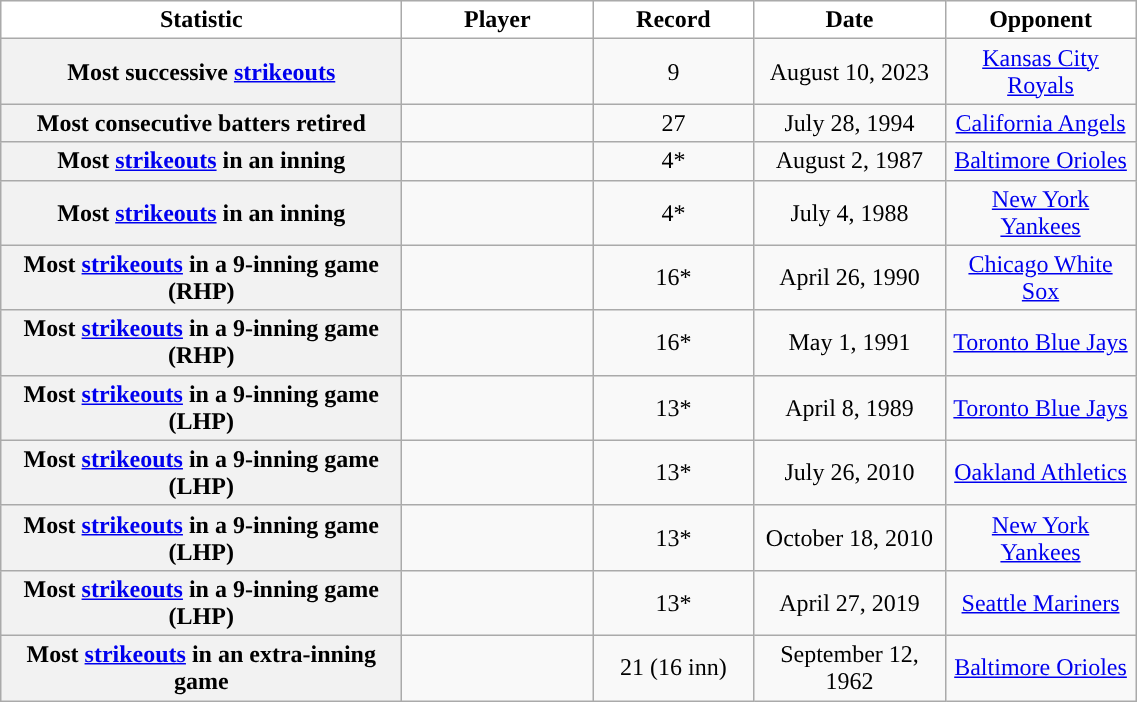<table class="sortable wikitable plainrowheaders" style="text-align:center">
<tr>
<th width="260px" scope="col" style="background-color:#ffffff; border-top:#">Statistic</th>
<th width="120px" scope="col" style="background-color:#ffffff; border-top:#">Player</th>
<th width="100px" class="unsortable" scope="col" style="background-color:#ffffff; border-top:#">Record</th>
<th width="120px" scope="col" style="background-color:#ffffff; border-top:#">Date</th>
<th width="120px" scope="col" style="background-color:#ffffff; border-top:#">Opponent</th>
</tr>
<tr>
<th scope="row" style="text-align:center">Most successive <a href='#'>strikeouts</a></th>
<td></td>
<td>9</td>
<td>August 10, 2023</td>
<td><a href='#'>Kansas City Royals</a></td>
</tr>
<tr>
<th scope="row" style="text-align:center">Most consecutive batters retired</th>
<td></td>
<td>27</td>
<td>July 28, 1994</td>
<td><a href='#'>California Angels</a></td>
</tr>
<tr>
<th scope="row" style="text-align:center">Most <a href='#'>strikeouts</a> in an inning</th>
<td></td>
<td>4*</td>
<td>August 2, 1987</td>
<td><a href='#'>Baltimore Orioles</a></td>
</tr>
<tr>
<th scope="row" style="text-align:center">Most <a href='#'>strikeouts</a> in an inning</th>
<td></td>
<td>4*</td>
<td>July 4, 1988</td>
<td><a href='#'>New York Yankees</a></td>
</tr>
<tr>
<th scope="row" style="text-align:center">Most <a href='#'>strikeouts</a> in a 9-inning game (RHP)</th>
<td></td>
<td>16*</td>
<td>April 26, 1990</td>
<td><a href='#'>Chicago White Sox</a></td>
</tr>
<tr>
<th scope="row" style="text-align:center">Most <a href='#'>strikeouts</a> in a 9-inning game (RHP)</th>
<td></td>
<td>16*</td>
<td>May 1, 1991</td>
<td><a href='#'>Toronto Blue Jays</a></td>
</tr>
<tr>
<th scope="row" style="text-align:center">Most <a href='#'>strikeouts</a> in a 9-inning game (LHP)</th>
<td></td>
<td>13*</td>
<td>April 8, 1989</td>
<td><a href='#'>Toronto Blue Jays</a></td>
</tr>
<tr>
<th scope="row" style="text-align:center">Most <a href='#'>strikeouts</a> in a 9-inning game (LHP)</th>
<td></td>
<td>13*</td>
<td>July 26, 2010</td>
<td><a href='#'>Oakland Athletics</a></td>
</tr>
<tr>
<th scope="row" style="text-align:center">Most <a href='#'>strikeouts</a> in a 9-inning game (LHP)</th>
<td></td>
<td>13*</td>
<td>October 18, 2010</td>
<td><a href='#'>New York Yankees</a></td>
</tr>
<tr>
<th scope="row" style="text-align:center">Most <a href='#'>strikeouts</a> in a 9-inning game (LHP)</th>
<td></td>
<td>13*</td>
<td>April 27, 2019</td>
<td><a href='#'>Seattle Mariners</a></td>
</tr>
<tr>
<th scope="row" style="text-align:center">Most <a href='#'>strikeouts</a> in an extra-inning game</th>
<td></td>
<td>21 (16 inn)</td>
<td>September 12, 1962</td>
<td><a href='#'>Baltimore Orioles</a></td>
</tr>
</table>
